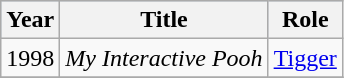<table class="wikitable">
<tr style="background:#b0c4de; text-align:center;">
<th>Year</th>
<th>Title</th>
<th>Role</th>
</tr>
<tr>
<td>1998</td>
<td><em>My Interactive Pooh</em></td>
<td><a href='#'>Tigger</a></td>
</tr>
<tr>
</tr>
</table>
